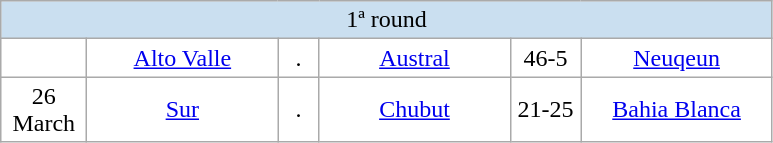<table class="wikitable" style="text-align:center">
<tr style="background:#cadff0;">
<td style="text-align:center;" colspan="6">1ª round</td>
</tr>
<tr style="background:#fff;">
<td width=50></td>
<td width=120><a href='#'>Alto Valle</a></td>
<td width=20>.</td>
<td width=120><a href='#'>Austral</a></td>
<td width=40>46-5</td>
<td width=120><a href='#'>Neuqeun</a></td>
</tr>
<tr style="background:#fff;">
<td width=50>26 March</td>
<td width=120><a href='#'>Sur</a></td>
<td width=20>.</td>
<td width=120><a href='#'>Chubut</a></td>
<td width=40>21-25</td>
<td width=120><a href='#'>Bahia Blanca</a></td>
</tr>
</table>
